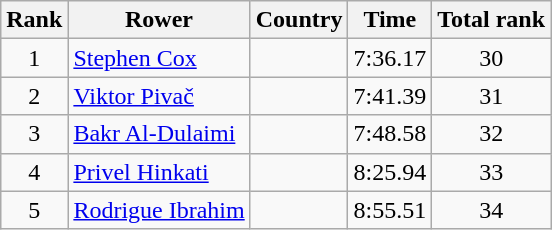<table class="wikitable" style="text-align:center">
<tr>
<th>Rank</th>
<th>Rower</th>
<th>Country</th>
<th>Time</th>
<th>Total rank</th>
</tr>
<tr>
<td>1</td>
<td align="left"><a href='#'>Stephen Cox</a></td>
<td align="left"></td>
<td>7:36.17</td>
<td>30</td>
</tr>
<tr>
<td>2</td>
<td align="left"><a href='#'>Viktor Pivač</a></td>
<td align="left"></td>
<td>7:41.39</td>
<td>31</td>
</tr>
<tr>
<td>3</td>
<td align="left"><a href='#'>Bakr Al-Dulaimi</a></td>
<td align="left"></td>
<td>7:48.58</td>
<td>32</td>
</tr>
<tr>
<td>4</td>
<td align="left"><a href='#'>Privel Hinkati</a></td>
<td align="left"></td>
<td>8:25.94</td>
<td>33</td>
</tr>
<tr>
<td>5</td>
<td align="left"><a href='#'>Rodrigue Ibrahim</a></td>
<td align="left"></td>
<td>8:55.51</td>
<td>34</td>
</tr>
</table>
